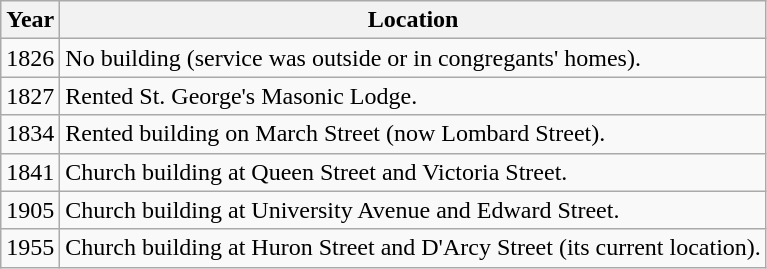<table class="wikitable">
<tr>
<th>Year</th>
<th>Location</th>
</tr>
<tr>
<td>1826</td>
<td>No building (service was outside or in congregants' homes).</td>
</tr>
<tr>
<td>1827</td>
<td>Rented St. George's Masonic Lodge.</td>
</tr>
<tr>
<td>1834</td>
<td>Rented building on March Street (now Lombard Street).</td>
</tr>
<tr>
<td>1841</td>
<td>Church building at Queen Street and Victoria Street.</td>
</tr>
<tr>
<td>1905</td>
<td>Church building at University Avenue and Edward Street.</td>
</tr>
<tr>
<td>1955</td>
<td>Church building at Huron Street and D'Arcy Street (its current location).</td>
</tr>
</table>
